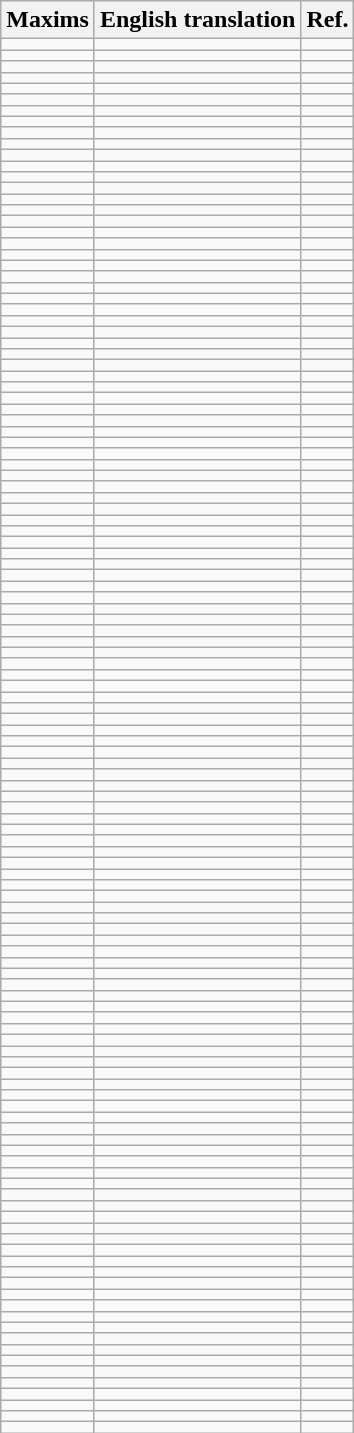<table class="wikitable">
<tr>
<th>Maxims<br></th>
<th>English translation</th>
<th>Ref.</th>
</tr>
<tr>
<td></td>
<td></td>
<td></td>
</tr>
<tr>
<td></td>
<td></td>
<td></td>
</tr>
<tr>
<td></td>
<td></td>
<td></td>
</tr>
<tr>
<td></td>
<td></td>
<td></td>
</tr>
<tr>
<td></td>
<td></td>
<td></td>
</tr>
<tr>
<td></td>
<td></td>
<td></td>
</tr>
<tr>
<td></td>
<td></td>
<td></td>
</tr>
<tr>
<td></td>
<td></td>
<td></td>
</tr>
<tr>
<td></td>
<td></td>
<td></td>
</tr>
<tr>
<td></td>
<td></td>
<td></td>
</tr>
<tr>
<td></td>
<td></td>
<td></td>
</tr>
<tr>
<td></td>
<td></td>
<td></td>
</tr>
<tr>
<td></td>
<td></td>
<td></td>
</tr>
<tr>
<td></td>
<td></td>
<td></td>
</tr>
<tr>
<td></td>
<td></td>
<td></td>
</tr>
<tr>
<td></td>
<td></td>
<td></td>
</tr>
<tr>
<td></td>
<td></td>
<td></td>
</tr>
<tr>
<td></td>
<td></td>
<td></td>
</tr>
<tr>
<td></td>
<td></td>
<td></td>
</tr>
<tr>
<td></td>
<td></td>
<td></td>
</tr>
<tr>
<td></td>
<td></td>
<td></td>
</tr>
<tr>
<td></td>
<td></td>
<td></td>
</tr>
<tr>
<td></td>
<td></td>
<td></td>
</tr>
<tr>
<td></td>
<td></td>
<td></td>
</tr>
<tr>
<td></td>
<td></td>
<td></td>
</tr>
<tr>
<td></td>
<td></td>
<td></td>
</tr>
<tr>
<td></td>
<td></td>
<td></td>
</tr>
<tr>
<td></td>
<td></td>
<td></td>
</tr>
<tr>
<td></td>
<td></td>
<td></td>
</tr>
<tr>
<td></td>
<td></td>
<td></td>
</tr>
<tr>
<td></td>
<td></td>
<td></td>
</tr>
<tr>
<td></td>
<td></td>
<td></td>
</tr>
<tr>
<td></td>
<td></td>
<td></td>
</tr>
<tr>
<td></td>
<td></td>
<td></td>
</tr>
<tr>
<td></td>
<td></td>
<td></td>
</tr>
<tr>
<td></td>
<td></td>
<td></td>
</tr>
<tr>
<td></td>
<td></td>
<td></td>
</tr>
<tr>
<td></td>
<td></td>
<td></td>
</tr>
<tr>
<td></td>
<td></td>
<td></td>
</tr>
<tr>
<td></td>
<td></td>
<td></td>
</tr>
<tr>
<td></td>
<td></td>
<td></td>
</tr>
<tr>
<td></td>
<td></td>
<td></td>
</tr>
<tr>
<td></td>
<td></td>
<td></td>
</tr>
<tr>
<td></td>
<td></td>
<td></td>
</tr>
<tr>
<td></td>
<td></td>
<td></td>
</tr>
<tr>
<td></td>
<td></td>
<td></td>
</tr>
<tr>
<td></td>
<td></td>
<td></td>
</tr>
<tr>
<td></td>
<td></td>
<td></td>
</tr>
<tr>
<td></td>
<td></td>
<td></td>
</tr>
<tr>
<td></td>
<td></td>
<td></td>
</tr>
<tr>
<td></td>
<td></td>
<td></td>
</tr>
<tr>
<td></td>
<td></td>
<td></td>
</tr>
<tr>
<td></td>
<td></td>
<td></td>
</tr>
<tr>
<td></td>
<td></td>
<td></td>
</tr>
<tr>
<td></td>
<td></td>
<td></td>
</tr>
<tr>
<td></td>
<td></td>
<td></td>
</tr>
<tr>
<td></td>
<td></td>
<td></td>
</tr>
<tr>
<td></td>
<td></td>
<td></td>
</tr>
<tr>
<td></td>
<td></td>
<td></td>
</tr>
<tr>
<td></td>
<td></td>
<td></td>
</tr>
<tr>
<td></td>
<td></td>
<td></td>
</tr>
<tr>
<td></td>
<td></td>
<td></td>
</tr>
<tr>
<td></td>
<td></td>
<td></td>
</tr>
<tr>
<td></td>
<td></td>
<td></td>
</tr>
<tr>
<td></td>
<td></td>
<td></td>
</tr>
<tr>
<td></td>
<td></td>
<td></td>
</tr>
<tr>
<td></td>
<td></td>
<td></td>
</tr>
<tr>
<td></td>
<td></td>
<td></td>
</tr>
<tr>
<td></td>
<td></td>
<td></td>
</tr>
<tr>
<td></td>
<td></td>
<td></td>
</tr>
<tr>
<td></td>
<td></td>
<td></td>
</tr>
<tr>
<td></td>
<td></td>
<td></td>
</tr>
<tr>
<td></td>
<td></td>
<td></td>
</tr>
<tr>
<td></td>
<td></td>
<td></td>
</tr>
<tr>
<td></td>
<td></td>
<td></td>
</tr>
<tr>
<td></td>
<td></td>
<td></td>
</tr>
<tr>
<td></td>
<td></td>
<td></td>
</tr>
<tr>
<td></td>
<td></td>
<td></td>
</tr>
<tr>
<td></td>
<td></td>
<td></td>
</tr>
<tr>
<td></td>
<td></td>
<td></td>
</tr>
<tr>
<td></td>
<td></td>
<td></td>
</tr>
<tr>
<td></td>
<td></td>
<td></td>
</tr>
<tr>
<td></td>
<td></td>
<td></td>
</tr>
<tr>
<td></td>
<td></td>
<td></td>
</tr>
<tr>
<td></td>
<td></td>
<td></td>
</tr>
<tr>
<td></td>
<td></td>
<td></td>
</tr>
<tr>
<td></td>
<td></td>
<td></td>
</tr>
<tr>
<td></td>
<td></td>
<td></td>
</tr>
<tr>
<td></td>
<td></td>
<td></td>
</tr>
<tr>
<td></td>
<td></td>
<td></td>
</tr>
<tr>
<td></td>
<td></td>
<td></td>
</tr>
<tr>
<td></td>
<td></td>
<td></td>
</tr>
<tr>
<td></td>
<td></td>
<td></td>
</tr>
<tr>
<td></td>
<td></td>
<td></td>
</tr>
<tr>
<td></td>
<td></td>
<td></td>
</tr>
<tr>
<td></td>
<td></td>
<td></td>
</tr>
<tr>
<td></td>
<td></td>
<td></td>
</tr>
<tr>
<td></td>
<td></td>
<td></td>
</tr>
<tr>
<td></td>
<td></td>
<td></td>
</tr>
<tr>
<td></td>
<td></td>
<td></td>
</tr>
<tr>
<td></td>
<td></td>
<td></td>
</tr>
<tr>
<td></td>
<td></td>
<td></td>
</tr>
<tr>
<td></td>
<td></td>
<td></td>
</tr>
<tr>
<td></td>
<td></td>
<td></td>
</tr>
<tr>
<td></td>
<td></td>
<td></td>
</tr>
<tr>
<td></td>
<td></td>
<td></td>
</tr>
<tr>
<td></td>
<td></td>
<td></td>
</tr>
<tr>
<td></td>
<td></td>
<td></td>
</tr>
<tr>
<td></td>
<td></td>
<td></td>
</tr>
<tr>
<td></td>
<td></td>
<td></td>
</tr>
<tr>
<td></td>
<td></td>
<td></td>
</tr>
<tr>
<td></td>
<td></td>
<td></td>
</tr>
<tr>
<td></td>
<td></td>
<td></td>
</tr>
<tr>
<td></td>
<td></td>
<td></td>
</tr>
<tr>
<td></td>
<td></td>
<td></td>
</tr>
<tr>
<td></td>
<td></td>
<td></td>
</tr>
<tr>
<td></td>
<td></td>
<td></td>
</tr>
<tr>
<td></td>
<td></td>
<td></td>
</tr>
<tr>
<td></td>
<td></td>
<td></td>
</tr>
<tr>
<td></td>
<td></td>
<td></td>
</tr>
<tr>
<td></td>
<td></td>
<td></td>
</tr>
<tr>
<td></td>
<td></td>
<td></td>
</tr>
<tr>
<td></td>
<td></td>
<td></td>
</tr>
<tr>
<td></td>
<td></td>
<td></td>
</tr>
<tr>
<td></td>
<td></td>
<td></td>
</tr>
<tr>
<td></td>
<td></td>
<td></td>
</tr>
</table>
